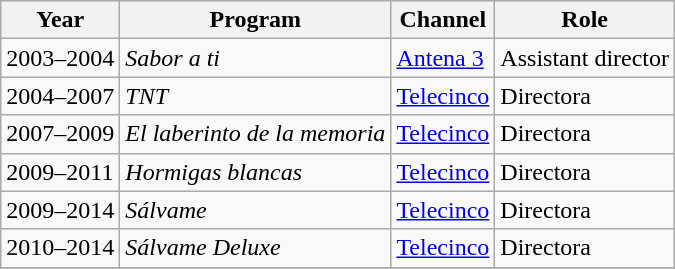<table class="wikitable">
<tr>
<th>Year</th>
<th>Program</th>
<th>Channel</th>
<th>Role</th>
</tr>
<tr>
<td>2003–2004</td>
<td><em>Sabor a ti</em></td>
<td><a href='#'>Antena 3</a></td>
<td>Assistant director</td>
</tr>
<tr>
<td>2004–2007</td>
<td><em>TNT</em></td>
<td><a href='#'>Telecinco</a></td>
<td>Directora</td>
</tr>
<tr>
<td>2007–2009</td>
<td><em>El laberinto de la memoria </em></td>
<td><a href='#'>Telecinco</a></td>
<td>Directora</td>
</tr>
<tr>
<td>2009–2011</td>
<td><em>Hormigas blancas </em></td>
<td><a href='#'>Telecinco</a></td>
<td>Directora</td>
</tr>
<tr>
<td>2009–2014</td>
<td><em>Sálvame </em></td>
<td><a href='#'>Telecinco</a></td>
<td>Directora</td>
</tr>
<tr>
<td>2010–2014</td>
<td><em>Sálvame Deluxe </em></td>
<td><a href='#'>Telecinco</a></td>
<td>Directora</td>
</tr>
<tr>
</tr>
</table>
